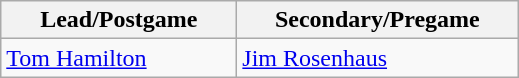<table class="wikitable" style="float:left;text-align:left;">
<tr>
<th style="width:150px">Lead/Postgame</th>
<th style="width:180px">Secondary/Pregame</th>
</tr>
<tr>
<td><a href='#'>Tom Hamilton</a></td>
<td><a href='#'>Jim Rosenhaus</a></td>
</tr>
</table>
